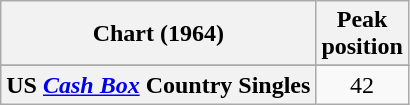<table class="wikitable sortable plainrowheaders" style="text-align:center">
<tr>
<th>Chart (1964)</th>
<th>Peak<br>position</th>
</tr>
<tr>
</tr>
<tr>
<th scope="row">US <em><a href='#'>Cash Box</a></em> Country Singles</th>
<td align="center">42</td>
</tr>
</table>
